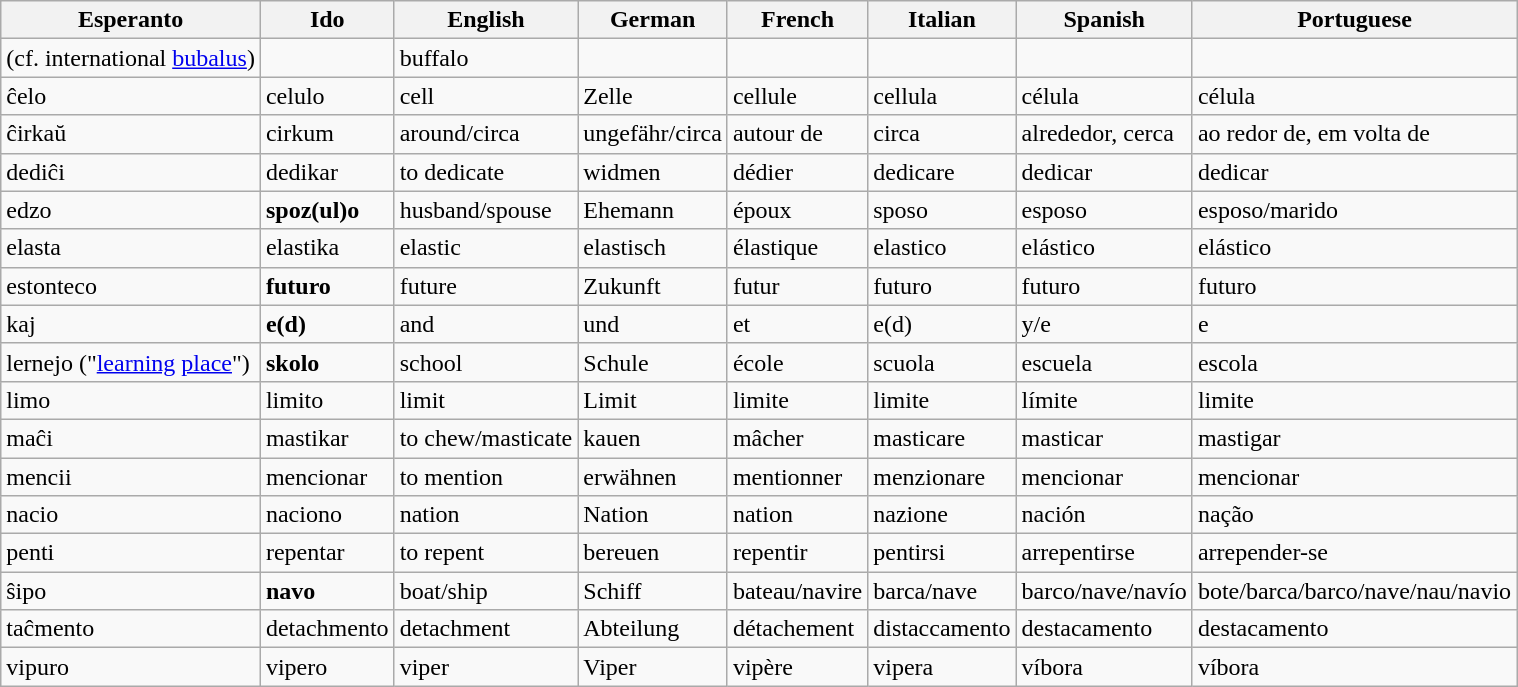<table class="wikitable">
<tr>
<th>Esperanto</th>
<th>Ido</th>
<th>English</th>
<th>German</th>
<th>French</th>
<th>Italian</th>
<th>Spanish</th>
<th>Portuguese</th>
</tr>
<tr>
<td> (cf. international <a href='#'>bubalus</a>)</td>
<td></td>
<td>buffalo</td>
<td></td>
<td></td>
<td></td>
<td></td>
<td></td>
</tr>
<tr>
<td>ĉelo</td>
<td>celulo</td>
<td>cell</td>
<td>Zelle</td>
<td>cellule</td>
<td>cellula</td>
<td>célula</td>
<td>célula</td>
</tr>
<tr>
<td>ĉirkaŭ</td>
<td>cirkum</td>
<td>around/circa</td>
<td>ungefähr/circa</td>
<td>autour de</td>
<td>circa</td>
<td>alrededor, cerca</td>
<td>ao redor de, em volta de</td>
</tr>
<tr>
<td>dediĉi</td>
<td>dedikar</td>
<td>to dedicate</td>
<td>widmen</td>
<td>dédier</td>
<td>dedicare</td>
<td>dedicar</td>
<td>dedicar</td>
</tr>
<tr>
<td>edzo</td>
<td><strong>spoz(ul)o</strong></td>
<td>husband/spouse</td>
<td>Ehemann</td>
<td>époux</td>
<td>sposo</td>
<td>esposo</td>
<td>esposo/marido</td>
</tr>
<tr>
<td>elasta</td>
<td>elastika</td>
<td>elastic</td>
<td>elastisch</td>
<td>élastique</td>
<td>elastico</td>
<td>elástico</td>
<td>elástico</td>
</tr>
<tr>
<td>estonteco</td>
<td><strong>futuro</strong></td>
<td>future</td>
<td>Zukunft</td>
<td>futur</td>
<td>futuro</td>
<td>futuro</td>
<td>futuro</td>
</tr>
<tr>
<td>kaj</td>
<td><strong>e(d)</strong></td>
<td>and</td>
<td>und</td>
<td>et</td>
<td>e(d)</td>
<td>y/e</td>
<td>e</td>
</tr>
<tr>
<td>lernejo ("<a href='#'>learning</a> <a href='#'>place</a>")</td>
<td><strong>skolo</strong></td>
<td>school</td>
<td>Schule</td>
<td>école</td>
<td>scuola</td>
<td>escuela</td>
<td>escola</td>
</tr>
<tr>
<td>limo</td>
<td>limito</td>
<td>limit</td>
<td>Limit</td>
<td>limite</td>
<td>limite</td>
<td>límite</td>
<td>limite</td>
</tr>
<tr>
<td>maĉi</td>
<td>mastikar</td>
<td>to chew/masticate</td>
<td>kauen</td>
<td>mâcher</td>
<td>masticare</td>
<td>masticar</td>
<td>mastigar</td>
</tr>
<tr>
<td>mencii</td>
<td>mencionar</td>
<td>to mention</td>
<td>erwähnen</td>
<td>mentionner</td>
<td>menzionare</td>
<td>mencionar</td>
<td>mencionar</td>
</tr>
<tr>
<td>nacio</td>
<td>naciono</td>
<td>nation</td>
<td>Nation</td>
<td>nation</td>
<td>nazione</td>
<td>nación</td>
<td>nação</td>
</tr>
<tr>
<td>penti</td>
<td>repentar</td>
<td>to repent</td>
<td>bereuen</td>
<td>repentir</td>
<td>pentirsi</td>
<td>arrepentirse</td>
<td>arrepender-se</td>
</tr>
<tr>
<td>ŝipo</td>
<td><strong>navo</strong></td>
<td>boat/ship</td>
<td>Schiff</td>
<td>bateau/navire</td>
<td>barca/nave</td>
<td>barco/nave/navío</td>
<td>bote/barca/barco/nave/nau/navio</td>
</tr>
<tr>
<td>taĉmento</td>
<td>detachmento</td>
<td>detachment</td>
<td>Abteilung</td>
<td>détachement</td>
<td>distaccamento</td>
<td>destacamento</td>
<td>destacamento</td>
</tr>
<tr>
<td>vipuro</td>
<td>vipero</td>
<td>viper</td>
<td>Viper</td>
<td>vipère</td>
<td>vipera</td>
<td>víbora</td>
<td>víbora</td>
</tr>
</table>
